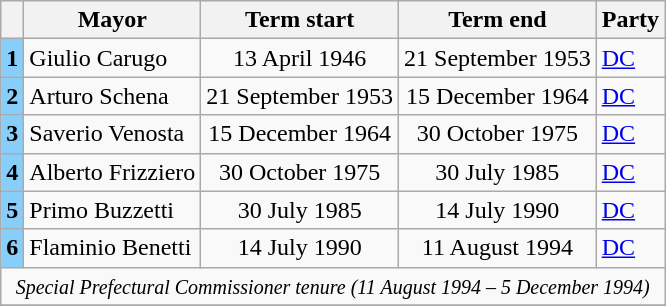<table class="wikitable">
<tr>
<th class=unsortable> </th>
<th>Mayor</th>
<th>Term start</th>
<th>Term end</th>
<th>Party</th>
</tr>
<tr>
<th style="background:#87CEFA;">1</th>
<td>Giulio Carugo</td>
<td align=center>13 April 1946</td>
<td align=center>21 September 1953</td>
<td><a href='#'>DC</a></td>
</tr>
<tr>
<th style="background:#87CEFA;">2</th>
<td>Arturo Schena</td>
<td align=center>21 September 1953</td>
<td align=center>15 December 1964</td>
<td><a href='#'>DC</a></td>
</tr>
<tr>
<th style="background:#87CEFA;">3</th>
<td>Saverio Venosta</td>
<td align=center>15 December 1964</td>
<td align=center>30 October 1975</td>
<td><a href='#'>DC</a></td>
</tr>
<tr>
<th style="background:#87CEFA;">4</th>
<td>Alberto Frizziero</td>
<td align=center>30 October 1975</td>
<td align=center>30 July 1985</td>
<td><a href='#'>DC</a></td>
</tr>
<tr>
<th style="background:#87CEFA;">5</th>
<td>Primo Buzzetti</td>
<td align=center>30 July 1985</td>
<td align=center>14 July 1990</td>
<td><a href='#'>DC</a></td>
</tr>
<tr>
<th style="background:#87CEFA;">6</th>
<td>Flaminio Benetti</td>
<td align=center>14 July 1990</td>
<td align=center>11 August 1994</td>
<td><a href='#'>DC</a></td>
</tr>
<tr>
<td align=center colspan=5><small><em>Special Prefectural Commissioner tenure (11 August 1994 – 5 December 1994)</em></small></td>
</tr>
<tr>
</tr>
</table>
